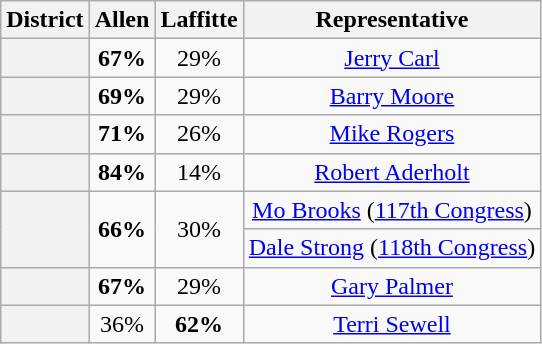<table class=wikitable>
<tr>
<th>District</th>
<th>Allen</th>
<th>Laffitte</th>
<th>Representative</th>
</tr>
<tr align=center>
<th></th>
<td><strong>67%</strong></td>
<td>29%</td>
<td><a href='#'>Jerry Carl</a></td>
</tr>
<tr align=center>
<th></th>
<td><strong>69%</strong></td>
<td>29%</td>
<td><a href='#'>Barry Moore</a></td>
</tr>
<tr align=center>
<th></th>
<td><strong>71%</strong></td>
<td>26%</td>
<td><a href='#'>Mike Rogers</a></td>
</tr>
<tr align=center>
<th></th>
<td><strong>84%</strong></td>
<td>14%</td>
<td><a href='#'>Robert Aderholt</a></td>
</tr>
<tr align=center>
<th rowspan=2 ></th>
<td rowspan=2><strong>66%</strong></td>
<td rowspan=2>30%</td>
<td><a href='#'>Mo Brooks</a> (<a href='#'>117th Congress</a>)</td>
</tr>
<tr align=center>
<td><a href='#'>Dale Strong</a> (<a href='#'>118th Congress</a>)</td>
</tr>
<tr align=center>
<th></th>
<td><strong>67%</strong></td>
<td>29%</td>
<td><a href='#'>Gary Palmer</a></td>
</tr>
<tr align=center>
<th></th>
<td>36%</td>
<td><strong>62%</strong></td>
<td><a href='#'>Terri Sewell</a></td>
</tr>
</table>
